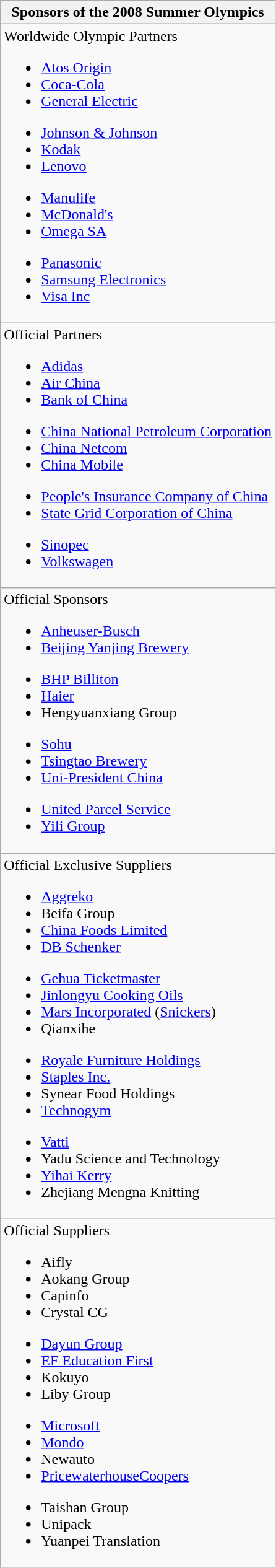<table class="wikitable collapsible " style="float:center; margin:10px;">
<tr>
<th>Sponsors of the 2008 Summer Olympics</th>
</tr>
<tr>
<td>Worldwide Olympic Partners<br>
<ul><li><a href='#'>Atos Origin</a></li><li><a href='#'>Coca-Cola</a></li><li><a href='#'>General Electric</a></li></ul><ul><li><a href='#'>Johnson & Johnson</a></li><li><a href='#'>Kodak</a></li><li><a href='#'>Lenovo</a></li></ul><ul><li><a href='#'>Manulife</a></li><li><a href='#'>McDonald's</a></li><li><a href='#'>Omega SA</a></li></ul><ul><li><a href='#'>Panasonic</a></li><li><a href='#'>Samsung Electronics</a></li><li><a href='#'>Visa Inc</a></li></ul></td>
</tr>
<tr>
<td>Official Partners<br>
<ul><li><a href='#'>Adidas</a></li><li><a href='#'>Air China</a></li><li><a href='#'>Bank of China</a></li></ul><ul><li><a href='#'>China National Petroleum Corporation</a></li><li><a href='#'>China Netcom</a></li><li><a href='#'>China Mobile</a></li></ul><ul><li><a href='#'>People's Insurance Company of China</a></li><li><a href='#'>State Grid Corporation of China</a></li></ul><ul><li><a href='#'>Sinopec</a></li><li><a href='#'>Volkswagen</a></li></ul></td>
</tr>
<tr>
<td>Official Sponsors<br>
<ul><li><a href='#'>Anheuser-Busch</a></li><li><a href='#'>Beijing Yanjing Brewery</a></li></ul><ul><li><a href='#'>BHP Billiton</a></li><li><a href='#'>Haier</a></li><li>Hengyuanxiang Group</li></ul><ul><li><a href='#'>Sohu</a></li><li><a href='#'>Tsingtao Brewery</a></li><li><a href='#'>Uni-President China</a></li></ul><ul><li><a href='#'>United Parcel Service</a></li><li><a href='#'>Yili Group</a></li></ul></td>
</tr>
<tr>
<td>Official Exclusive Suppliers<br>
<ul><li><a href='#'>Aggreko</a></li><li>Beifa Group</li><li><a href='#'>China Foods Limited</a></li><li><a href='#'>DB Schenker</a></li></ul><ul><li><a href='#'>Gehua Ticketmaster</a></li><li><a href='#'>Jinlongyu Cooking Oils</a></li><li><a href='#'>Mars Incorporated</a> (<a href='#'>Snickers</a>)</li><li>Qianxihe</li></ul><ul><li><a href='#'>Royale Furniture Holdings</a></li><li><a href='#'>Staples Inc.</a></li><li>Synear Food Holdings</li><li><a href='#'>Technogym</a></li></ul><ul><li><a href='#'>Vatti</a></li><li>Yadu Science and Technology</li><li><a href='#'>Yihai Kerry</a></li><li>Zhejiang Mengna Knitting</li></ul></td>
</tr>
<tr>
<td>Official Suppliers<br>
<ul><li>Aifly</li><li>Aokang Group</li><li>Capinfo</li><li>Crystal CG</li></ul><ul><li><a href='#'>Dayun Group</a></li><li><a href='#'>EF Education First</a></li><li>Kokuyo</li><li>Liby Group</li></ul><ul><li><a href='#'>Microsoft</a></li><li><a href='#'>Mondo</a></li><li>Newauto</li><li><a href='#'>PricewaterhouseCoopers</a></li></ul><ul><li>Taishan Group</li><li>Unipack</li><li>Yuanpei Translation</li></ul></td>
</tr>
</table>
